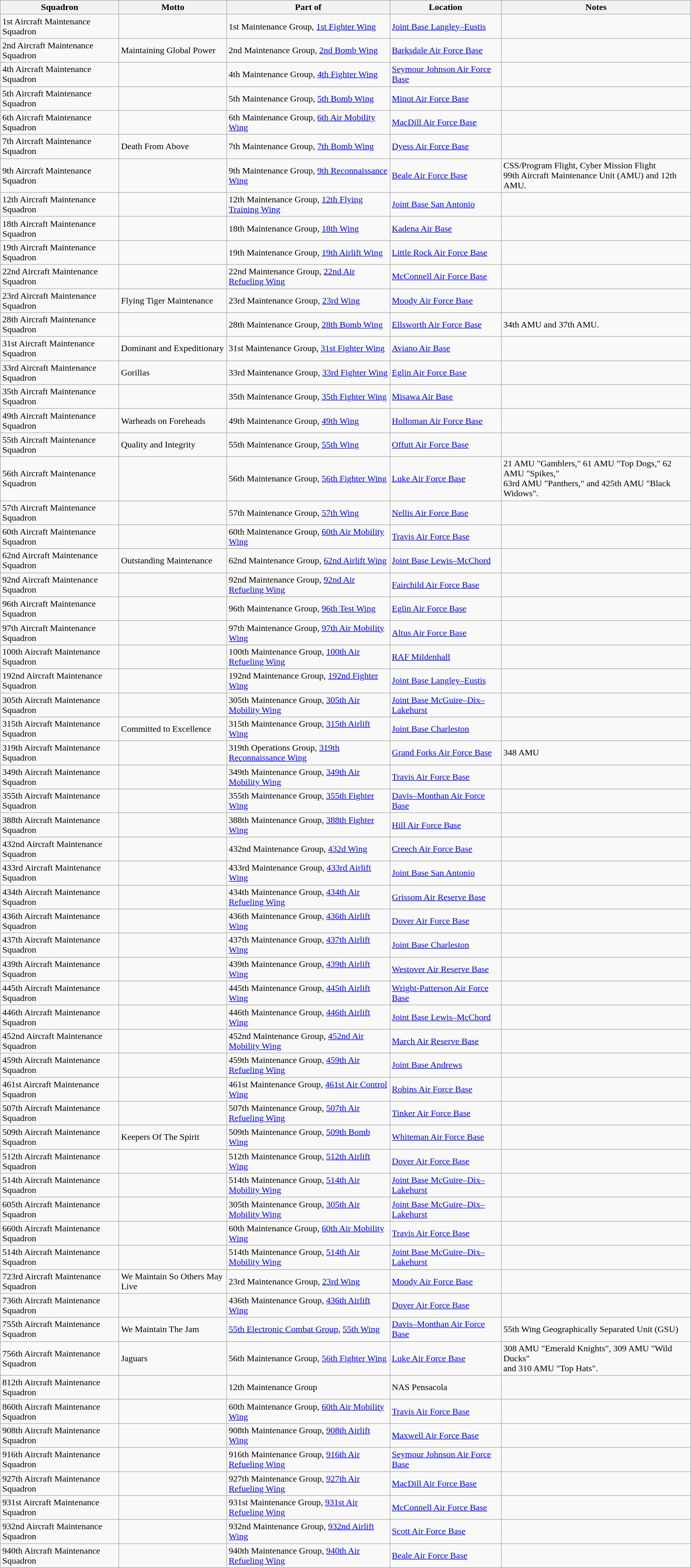<table class="wikitable sortable">
<tr>
<th>Squadron</th>
<th>Motto</th>
<th>Part of</th>
<th>Location</th>
<th>Notes</th>
</tr>
<tr>
<td>1st Aircraft Maintenance Squadron</td>
<td></td>
<td>1st Maintenance Group, <a href='#'>1st Fighter Wing</a></td>
<td><a href='#'>Joint Base Langley–Eustis</a></td>
<td></td>
</tr>
<tr>
<td>2nd Aircraft Maintenance Squadron</td>
<td>Maintaining Global Power</td>
<td>2nd Maintenance Group, <a href='#'>2nd Bomb Wing</a></td>
<td><a href='#'>Barksdale Air Force Base</a></td>
<td></td>
</tr>
<tr>
<td>4th Aircraft Maintenance Squadron</td>
<td></td>
<td>4th Maintenance Group, <a href='#'>4th Fighter Wing</a></td>
<td><a href='#'>Seymour Johnson Air Force Base</a></td>
<td></td>
</tr>
<tr>
<td>5th Aircraft Maintenance Squadron</td>
<td></td>
<td>5th Maintenance Group, <a href='#'>5th Bomb Wing</a></td>
<td><a href='#'>Minot Air Force Base</a></td>
<td></td>
</tr>
<tr>
<td>6th Aircraft Maintenance Squadron</td>
<td></td>
<td>6th Maintenance Group, <a href='#'>6th Air Mobility Wing</a></td>
<td><a href='#'>MacDill Air Force Base</a></td>
<td></td>
</tr>
<tr>
<td>7th Aircraft Maintenance Squadron</td>
<td>Death From Above</td>
<td>7th Maintenance Group, <a href='#'>7th Bomb Wing</a></td>
<td><a href='#'>Dyess Air Force Base</a></td>
<td></td>
</tr>
<tr>
<td>9th Aircraft Maintenance Squadron</td>
<td></td>
<td>9th Maintenance Group, <a href='#'>9th Reconnaissance Wing</a></td>
<td><a href='#'>Beale Air Force Base</a></td>
<td>CSS/Program Flight, Cyber Mission Flight<br>99th Aircraft Maintenance Unit (AMU) and 12th AMU.</td>
</tr>
<tr>
<td>12th Aircraft Maintenance Squadron</td>
<td></td>
<td>12th Maintenance Group, <a href='#'>12th Flying Training Wing</a></td>
<td><a href='#'>Joint Base San Antonio</a></td>
<td></td>
</tr>
<tr>
<td>18th Aircraft Maintenance Squadron</td>
<td></td>
<td>18th Maintenance Group, <a href='#'>18th Wing</a></td>
<td><a href='#'>Kadena Air Base</a></td>
<td></td>
</tr>
<tr>
<td>19th Aircraft Maintenance Squadron</td>
<td></td>
<td>19th Maintenance Group, <a href='#'>19th Airlift Wing</a></td>
<td><a href='#'>Little Rock Air Force Base</a></td>
<td></td>
</tr>
<tr>
<td>22nd Aircraft Maintenance Squadron</td>
<td></td>
<td>22nd Maintenance Group, <a href='#'>22nd Air Refueling Wing</a></td>
<td><a href='#'>McConnell Air Force Base</a></td>
<td></td>
</tr>
<tr>
<td>23rd Aircraft Maintenance Squadron</td>
<td>Flying Tiger Maintenance</td>
<td>23rd Maintenance Group, <a href='#'>23rd Wing</a></td>
<td><a href='#'>Moody Air Force Base</a></td>
<td></td>
</tr>
<tr>
<td>28th Aircraft Maintenance Squadron</td>
<td></td>
<td>28th Maintenance Group, <a href='#'>28th Bomb Wing</a></td>
<td><a href='#'>Ellsworth Air Force Base</a></td>
<td>34th AMU and 37th AMU.</td>
</tr>
<tr>
<td>31st Aircraft Maintenance Squadron</td>
<td>Dominant and Expeditionary</td>
<td>31st Maintenance Group, <a href='#'>31st Fighter Wing</a></td>
<td><a href='#'>Aviano Air Base</a></td>
<td></td>
</tr>
<tr>
<td>33rd Aircraft Maintenance Squadron</td>
<td>Gorillas</td>
<td>33rd Maintenance Group, <a href='#'>33rd Fighter Wing</a></td>
<td><a href='#'>Eglin Air Force Base</a></td>
<td></td>
</tr>
<tr>
<td>35th Aircraft Maintenance Squadron</td>
<td></td>
<td>35th Maintenance Group, <a href='#'>35th Fighter Wing</a></td>
<td><a href='#'>Misawa Air Base</a></td>
<td></td>
</tr>
<tr>
<td>49th Aircraft Maintenance Squadron</td>
<td>Warheads on Foreheads</td>
<td>49th Maintenance Group, <a href='#'>49th Wing</a></td>
<td><a href='#'>Holloman Air Force Base</a></td>
<td></td>
</tr>
<tr>
<td>55th Aircraft Maintenance Squadron</td>
<td>Quality and Integrity</td>
<td>55th Maintenance Group, <a href='#'>55th Wing</a></td>
<td><a href='#'>Offutt Air Force Base</a></td>
<td></td>
</tr>
<tr>
<td>56th Aircraft Maintenance Squadron</td>
<td></td>
<td>56th Maintenance Group, <a href='#'>56th Fighter Wing</a></td>
<td><a href='#'>Luke Air Force Base</a></td>
<td>21 AMU "Gamblers," 61 AMU "Top Dogs," 62 AMU "Spikes,"<br>63rd AMU "Panthers," and 425th AMU "Black Widows".</td>
</tr>
<tr>
<td>57th Aircraft Maintenance Squadron</td>
<td></td>
<td>57th Maintenance Group, <a href='#'>57th Wing</a></td>
<td><a href='#'>Nellis Air Force Base</a></td>
<td></td>
</tr>
<tr>
<td>60th Aircraft Maintenance Squadron</td>
<td></td>
<td>60th Maintenance Group, <a href='#'>60th Air Mobility Wing</a></td>
<td><a href='#'>Travis Air Force Base</a></td>
<td></td>
</tr>
<tr>
<td>62nd Aircraft Maintenance Squadron</td>
<td>Outstanding Maintenance</td>
<td>62nd Maintenance Group, <a href='#'>62nd Airlift Wing</a></td>
<td><a href='#'>Joint Base Lewis–McChord</a></td>
<td></td>
</tr>
<tr>
<td>92nd Aircraft Maintenance Squadron</td>
<td></td>
<td>92nd Maintenance Group, <a href='#'>92nd Air Refueling Wing</a></td>
<td><a href='#'>Fairchild Air Force Base</a></td>
<td></td>
</tr>
<tr>
<td>96th Aircraft Maintenance Squadron</td>
<td></td>
<td>96th Maintenance Group, <a href='#'>96th Test Wing</a></td>
<td><a href='#'>Eglin Air Force Base</a></td>
<td></td>
</tr>
<tr>
<td>97th Aircraft Maintenance Squadron</td>
<td></td>
<td>97th Maintenance Group, <a href='#'>97th Air Mobility Wing</a></td>
<td><a href='#'>Altus Air Force Base</a></td>
<td></td>
</tr>
<tr>
<td>100th Aircraft Maintenance Squadron</td>
<td></td>
<td>100th Maintenance Group, <a href='#'>100th Air Refueling Wing</a></td>
<td><a href='#'>RAF Mildenhall</a></td>
<td></td>
</tr>
<tr>
<td>192nd Aircraft Maintenance Squadron</td>
<td></td>
<td>192nd Maintenance Group, <a href='#'>192nd Fighter Wing</a></td>
<td><a href='#'>Joint Base Langley–Eustis</a></td>
<td></td>
</tr>
<tr>
<td>305th Aircraft Maintenance Squadron</td>
<td></td>
<td>305th Maintenance Group, <a href='#'>305th Air Mobility Wing</a></td>
<td><a href='#'>Joint Base McGuire–Dix–Lakehurst</a></td>
<td></td>
</tr>
<tr>
<td>315th Aircraft Maintenance Squadron</td>
<td>Committed to Excellence</td>
<td>315th Maintenance Group, <a href='#'>315th Airlift Wing</a></td>
<td><a href='#'>Joint Base Charleston</a></td>
<td></td>
</tr>
<tr>
<td>319th Aircraft Maintenance Squadron</td>
<td></td>
<td>319th Operations Group, <a href='#'>319th Reconnaissance Wing</a></td>
<td><a href='#'>Grand Forks Air Force Base</a></td>
<td>348 AMU</td>
</tr>
<tr>
<td>349th Aircraft Maintenance Squadron</td>
<td></td>
<td>349th Maintenance Group, <a href='#'>349th Air Mobility Wing</a></td>
<td><a href='#'>Travis Air Force Base</a></td>
<td></td>
</tr>
<tr>
<td>355th Aircraft Maintenance Squadron</td>
<td></td>
<td>355th Maintenance Group, <a href='#'>355th Fighter Wing</a></td>
<td><a href='#'>Davis–Monthan Air Force Base</a></td>
<td></td>
</tr>
<tr>
<td>388th Aircraft Maintenance Squadron</td>
<td></td>
<td>388th Maintenance Group, <a href='#'>388th Fighter Wing</a></td>
<td><a href='#'>Hill Air Force Base</a></td>
<td></td>
</tr>
<tr>
<td>432nd Aircraft Maintenance Squadron</td>
<td></td>
<td>432nd Maintenance Group, <a href='#'>432d Wing</a></td>
<td><a href='#'>Creech Air Force Base</a></td>
<td></td>
</tr>
<tr>
<td>433rd Aircraft Maintenance Squadron</td>
<td></td>
<td>433rd Maintenance Group, <a href='#'>433rd Airlift Wing</a></td>
<td><a href='#'>Joint Base San Antonio</a></td>
<td></td>
</tr>
<tr>
<td>434th Aircraft Maintenance Squadron</td>
<td></td>
<td>434th Maintenance Group, <a href='#'>434th Air Refueling Wing</a></td>
<td><a href='#'>Grissom Air Reserve Base</a></td>
<td></td>
</tr>
<tr>
<td>436th Aircraft Maintenance Squadron</td>
<td></td>
<td>436th Maintenance Group, <a href='#'>436th Airlift Wing</a></td>
<td><a href='#'>Dover Air Force Base</a></td>
<td></td>
</tr>
<tr>
<td>437th Aircraft Maintenance Squadron</td>
<td></td>
<td>437th Maintenance Group, <a href='#'>437th Airlift Wing</a></td>
<td><a href='#'>Joint Base Charleston</a></td>
<td></td>
</tr>
<tr>
<td>439th Aircraft Maintenance Squadron</td>
<td></td>
<td>439th Maintenance Group, <a href='#'>439th Airlift Wing</a></td>
<td><a href='#'>Westover Air Reserve Base</a></td>
<td></td>
</tr>
<tr>
<td>445th Aircraft Maintenance Squadron</td>
<td></td>
<td>445th Maintenance Group, <a href='#'>445th Airlift Wing</a></td>
<td><a href='#'>Wright-Patterson Air Force Base</a></td>
<td></td>
</tr>
<tr>
<td>446th Aircraft Maintenance Squadron</td>
<td></td>
<td>446th Maintenance Group, <a href='#'>446th Airlift Wing</a></td>
<td><a href='#'>Joint Base Lewis–McChord</a></td>
<td></td>
</tr>
<tr>
<td>452nd Aircraft Maintenance Squadron</td>
<td></td>
<td>452nd Maintenance Group, <a href='#'>452nd Air Mobility Wing</a></td>
<td><a href='#'>March Air Reserve Base</a></td>
<td></td>
</tr>
<tr>
<td>459th Aircraft Maintenance Squadron</td>
<td></td>
<td>459th Maintenance Group, <a href='#'>459th Air Refueling Wing</a></td>
<td><a href='#'>Joint Base Andrews</a></td>
<td></td>
</tr>
<tr>
<td>461st Aircraft Maintenance Squadron</td>
<td></td>
<td>461st Maintenance Group, <a href='#'>461st Air Control Wing</a></td>
<td><a href='#'>Robins Air Force Base</a></td>
<td></td>
</tr>
<tr>
<td>507th Aircraft Maintenance Squadron</td>
<td></td>
<td>507th Maintenance Group, <a href='#'>507th Air Refueling Wing</a></td>
<td><a href='#'>Tinker Air Force Base</a></td>
<td></td>
</tr>
<tr>
<td>509th Aircraft Maintenance Squadron</td>
<td>Keepers Of The Spirit</td>
<td>509th Maintenance Group, <a href='#'>509th Bomb Wing</a></td>
<td><a href='#'>Whiteman Air Force Base</a></td>
<td></td>
</tr>
<tr>
<td>512th Aircraft Maintenance Squadron</td>
<td></td>
<td>512th Maintenance Group, <a href='#'>512th Airlift Wing</a></td>
<td><a href='#'>Dover Air Force Base</a></td>
<td></td>
</tr>
<tr>
<td>514th Aircraft Maintenance Squadron</td>
<td></td>
<td>514th Maintenance Group, <a href='#'>514th Air Mobility Wing</a></td>
<td><a href='#'>Joint Base McGuire–Dix–Lakehurst</a></td>
<td></td>
</tr>
<tr>
<td>605th Aircraft Maintenance Squadron</td>
<td></td>
<td>305th Maintenance Group, <a href='#'>305th Air Mobility Wing</a></td>
<td><a href='#'>Joint Base McGuire–Dix–Lakehurst</a></td>
<td></td>
</tr>
<tr>
<td>660th Aircraft Maintenance Squadron</td>
<td></td>
<td>60th Maintenance Group, <a href='#'>60th Air Mobility Wing</a></td>
<td><a href='#'>Travis Air Force Base</a></td>
<td></td>
</tr>
<tr>
<td>514th Aircraft Maintenance Squadron</td>
<td></td>
<td>514th Maintenance Group, <a href='#'>514th Air Mobility Wing</a></td>
<td><a href='#'>Joint Base McGuire–Dix–Lakehurst</a></td>
<td></td>
</tr>
<tr>
<td>723rd Aircraft Maintenance Squadron</td>
<td>We Maintain So Others May Live</td>
<td>23rd Maintenance Group, <a href='#'>23rd Wing</a></td>
<td><a href='#'>Moody Air Force Base</a></td>
<td></td>
</tr>
<tr>
<td>736th Aircraft Maintenance Squadron</td>
<td></td>
<td>436th Maintenance Group, <a href='#'>436th Airlift Wing</a></td>
<td><a href='#'>Dover Air Force Base</a></td>
<td></td>
</tr>
<tr>
<td>755th Aircraft Maintenance Squadron</td>
<td>We Maintain The Jam</td>
<td><a href='#'>55th Electronic Combat Group</a>,  <a href='#'>55th Wing</a></td>
<td><a href='#'>Davis–Monthan Air Force Base</a></td>
<td>55th Wing Geographically Separated Unit (GSU)</td>
</tr>
<tr>
<td>756th Aircraft Maintenance Squadron</td>
<td>Jaguars</td>
<td>56th Maintenance Group, <a href='#'>56th Fighter Wing</a></td>
<td><a href='#'>Luke Air Force Base</a></td>
<td>308 AMU "Emerald Knights", 309 AMU "Wild Ducks"<br>and 310 AMU "Top Hats".</td>
</tr>
<tr>
<td>812th Aircraft Maintenance Squadron</td>
<td></td>
<td>12th Maintenance Group</td>
<td>NAS Pensacola</td>
<td></td>
</tr>
<tr>
<td>860th Aircraft Maintenance Squadron</td>
<td></td>
<td>60th Maintenance Group, <a href='#'>60th Air Mobility Wing</a></td>
<td><a href='#'>Travis Air Force Base</a></td>
<td></td>
</tr>
<tr>
<td>908th Aircraft Maintenance Squadron</td>
<td></td>
<td>908th Maintenance Group, <a href='#'>908th Airlift Wing</a></td>
<td><a href='#'>Maxwell Air Force Base</a></td>
<td></td>
</tr>
<tr>
<td>916th Aircraft Maintenance Squadron</td>
<td></td>
<td>916th Maintenance Group, <a href='#'>916th Air Refueling Wing</a></td>
<td><a href='#'>Seymour Johnson Air Force Base</a></td>
<td></td>
</tr>
<tr>
<td>927th Aircraft Maintenance Squadron</td>
<td></td>
<td>927th Maintenance Group, <a href='#'>927th Air Refueling Wing</a></td>
<td><a href='#'>MacDill Air Force Base</a></td>
<td></td>
</tr>
<tr>
<td>931st Aircraft Maintenance Squadron</td>
<td></td>
<td>931st Maintenance Group, <a href='#'>931st Air Refueling Wing</a></td>
<td><a href='#'>McConnell Air Force Base</a></td>
<td></td>
</tr>
<tr>
<td>932nd Aircraft Maintenance Squadron</td>
<td></td>
<td>932nd Maintenance Group, <a href='#'>932nd Airlift Wing</a></td>
<td><a href='#'>Scott Air Force Base</a></td>
<td></td>
</tr>
<tr>
<td>940th Aircraft Maintenance Squadron</td>
<td></td>
<td>940th Maintenance Group, <a href='#'>940th Air Refueling Wing</a></td>
<td><a href='#'>Beale Air Force Base</a></td>
<td></td>
</tr>
</table>
